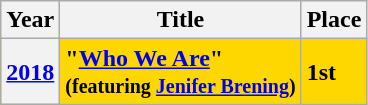<table class="wikitable plainrowheaders sortable">
<tr>
<th scope="col">Year</th>
<th scope="col">Title</th>
<th scope="col">Place</th>
</tr>
<tr style="font-weight: bold; background: gold;">
<th scope="row"><a href='#'>2018</a></th>
<td>"<a href='#'>Who We Are</a>"<br><small>(featuring <a href='#'>Jenifer Brening</a>)</small></td>
<td>1st</td>
</tr>
</table>
